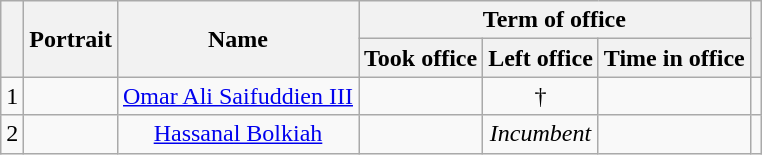<table class="wikitable" style="text-align:center">
<tr>
<th rowspan="2"></th>
<th rowspan="2">Portrait</th>
<th rowspan="2">Name<br></th>
<th colspan="3">Term of office</th>
<th rowspan="2"></th>
</tr>
<tr>
<th>Took office</th>
<th>Left office</th>
<th>Time in office</th>
</tr>
<tr>
<td>1</td>
<td></td>
<td><a href='#'>Omar Ali Saifuddien III</a><br></td>
<td></td>
<td> †</td>
<td></td>
<td></td>
</tr>
<tr>
<td>2</td>
<td></td>
<td><a href='#'>Hassanal Bolkiah</a><br></td>
<td></td>
<td><em>Incumbent</em></td>
<td></td>
<td><br></td>
</tr>
</table>
